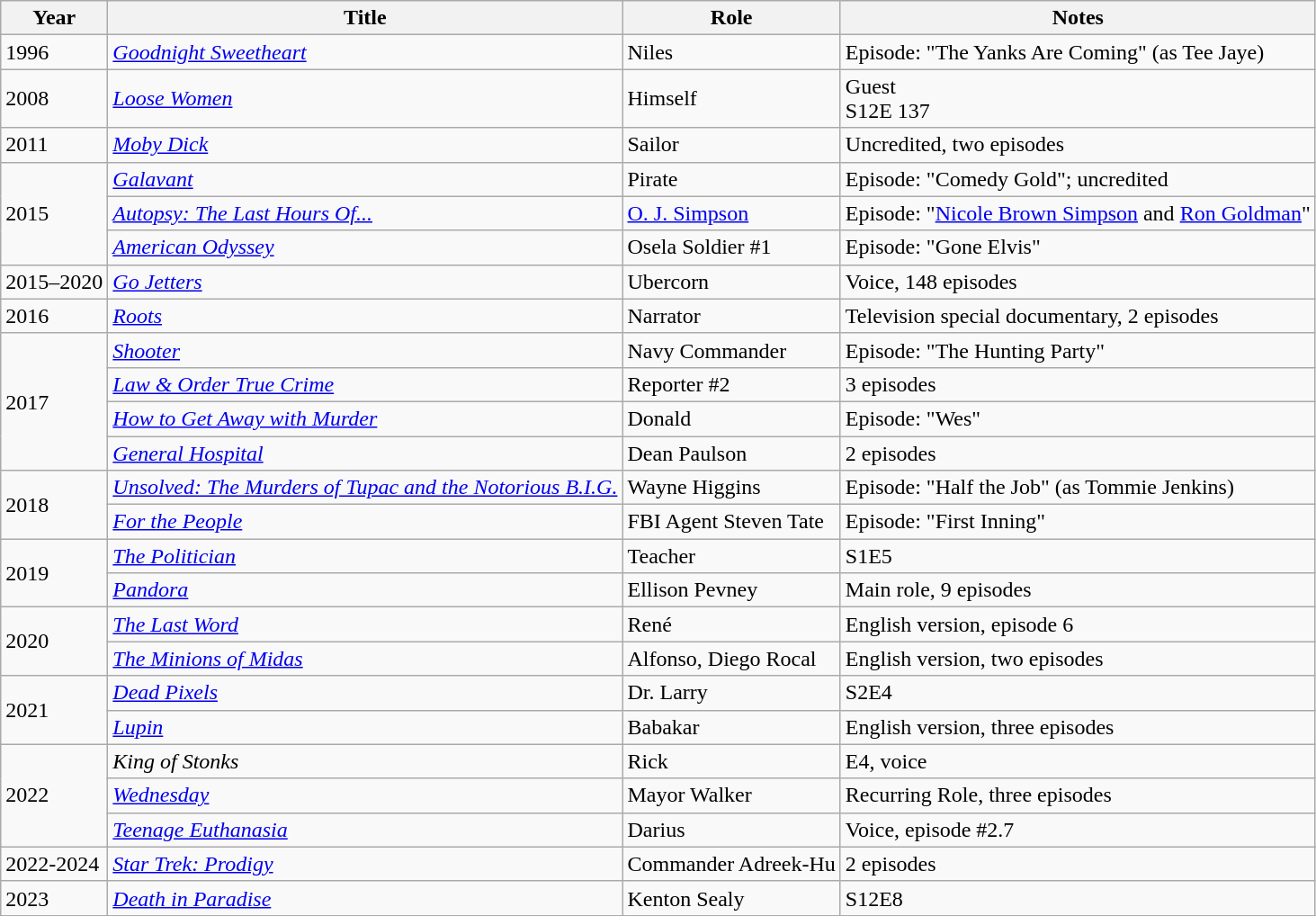<table class="wikitable">
<tr>
<th>Year</th>
<th>Title</th>
<th>Role</th>
<th>Notes</th>
</tr>
<tr>
<td>1996</td>
<td><em><a href='#'>Goodnight Sweetheart</a></em></td>
<td>Niles</td>
<td>Episode: "The Yanks Are Coming" (as Tee Jaye)</td>
</tr>
<tr>
<td>2008</td>
<td><em><a href='#'>Loose Women</a></em></td>
<td>Himself</td>
<td>Guest<br>S12E 137</td>
</tr>
<tr>
<td>2011</td>
<td><em><a href='#'>Moby Dick</a></em></td>
<td>Sailor</td>
<td>Uncredited, two episodes</td>
</tr>
<tr>
<td rowspan="3">2015</td>
<td><em><a href='#'>Galavant</a></em></td>
<td>Pirate</td>
<td>Episode: "Comedy Gold"; uncredited</td>
</tr>
<tr>
<td><em><a href='#'>Autopsy: The Last Hours Of...</a></em></td>
<td><a href='#'>O. J. Simpson</a></td>
<td>Episode: "<a href='#'>Nicole Brown Simpson</a> and <a href='#'>Ron Goldman</a>"</td>
</tr>
<tr>
<td><em><a href='#'>American Odyssey</a></em></td>
<td>Osela Soldier #1</td>
<td>Episode: "Gone Elvis"</td>
</tr>
<tr>
<td>2015–2020</td>
<td><em><a href='#'>Go Jetters</a></em></td>
<td>Ubercorn</td>
<td>Voice, 148 episodes</td>
</tr>
<tr>
<td>2016</td>
<td><em><a href='#'>Roots</a></em></td>
<td>Narrator</td>
<td>Television special documentary, 2 episodes</td>
</tr>
<tr>
<td rowspan="4">2017</td>
<td><em><a href='#'>Shooter</a></em></td>
<td>Navy Commander</td>
<td>Episode: "The Hunting Party"</td>
</tr>
<tr>
<td><em><a href='#'>Law & Order True Crime</a></em></td>
<td>Reporter #2</td>
<td>3 episodes</td>
</tr>
<tr>
<td><em><a href='#'>How to Get Away with Murder</a></em></td>
<td>Donald</td>
<td>Episode: "Wes"</td>
</tr>
<tr>
<td><em><a href='#'>General Hospital</a></em></td>
<td>Dean Paulson</td>
<td>2 episodes</td>
</tr>
<tr>
<td rowspan="2">2018</td>
<td><em><a href='#'>Unsolved: The Murders of Tupac and the Notorious B.I.G.</a></em></td>
<td>Wayne Higgins</td>
<td>Episode: "Half the Job" (as Tommie Jenkins)</td>
</tr>
<tr>
<td><em><a href='#'>For the People</a></em></td>
<td>FBI Agent Steven Tate</td>
<td>Episode: "First Inning"</td>
</tr>
<tr>
<td rowspan="2">2019</td>
<td><a href='#'><em>The Politician</em></a></td>
<td>Teacher</td>
<td>S1E5</td>
</tr>
<tr>
<td><em><a href='#'>Pandora</a></em></td>
<td>Ellison Pevney</td>
<td>Main role, 9 episodes</td>
</tr>
<tr>
<td rowspan="2">2020</td>
<td><a href='#'><em>The Last Word</em></a></td>
<td>René</td>
<td>English version, episode 6</td>
</tr>
<tr>
<td><em><a href='#'>The Minions of Midas</a></em></td>
<td>Alfonso, Diego Rocal</td>
<td>English version, two episodes</td>
</tr>
<tr>
<td rowspan="2">2021</td>
<td><em><a href='#'>Dead Pixels</a></em></td>
<td>Dr. Larry</td>
<td>S2E4</td>
</tr>
<tr>
<td><a href='#'><em>Lupin</em></a></td>
<td>Babakar</td>
<td>English version, three episodes</td>
</tr>
<tr>
<td rowspan="3">2022</td>
<td><em>King of Stonks</em></td>
<td>Rick</td>
<td>E4, voice</td>
</tr>
<tr>
<td><em><a href='#'>Wednesday</a></em></td>
<td>Mayor Walker</td>
<td>Recurring Role, three episodes</td>
</tr>
<tr>
<td><em><a href='#'>Teenage Euthanasia</a></em></td>
<td>Darius</td>
<td>Voice, episode #2.7</td>
</tr>
<tr>
<td>2022-2024</td>
<td><em><a href='#'>Star Trek: Prodigy</a></em></td>
<td>Commander Adreek-Hu</td>
<td>2 episodes</td>
</tr>
<tr>
<td>2023</td>
<td><em><a href='#'>Death in Paradise</a></em></td>
<td>Kenton Sealy</td>
<td>S12E8</td>
</tr>
</table>
